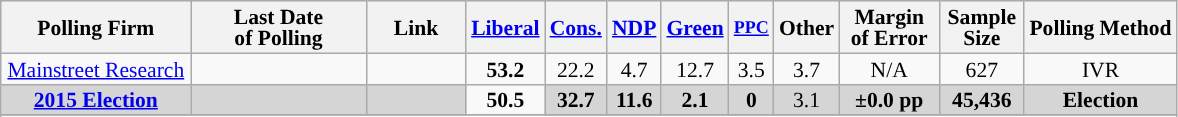<table class="wikitable sortable" style="text-align:center;font-size:90%;line-height:14px;">
<tr style="background:#e9e9e9;">
<th style="width:120px">Polling Firm</th>
<th style="width:110px">Last Date<br>of Polling</th>
<th style="width:60px" class="unsortable">Link</th>
<th style="background-color:"><strong><a href='#'>Liberal</a></strong></th>
<th style="background-color:"><strong><a href='#'>Cons.</a></strong></th>
<th style="background-color:"><strong><a href='#'>NDP</a></strong></th>
<th style="background-color:"><strong><a href='#'>Green</a></strong></th>
<th style="background-color:"><strong><small><a href='#'>PPC</a></small></strong></th>
<th style="background-color:"><strong>Other</strong></th>
<th style="width:60px;" class=unsortable>Margin<br>of Error</th>
<th style="width:50px;" class=unsortable>Sample<br>Size</th>
<th class=unsortable>Polling Method</th>
</tr>
<tr>
<td><a href='#'>Mainstreet Research</a></td>
<td></td>
<td></td>
<td><strong>53.2</strong></td>
<td>22.2</td>
<td>4.7</td>
<td>12.7</td>
<td>3.5</td>
<td>3.7</td>
<td>N/A</td>
<td>627</td>
<td>IVR</td>
</tr>
<tr>
<td style="background:#D5D5D5"><strong><a href='#'>2015 Election</a></strong></td>
<td style="background:#D5D5D5"><strong></strong></td>
<td style="background:#D5D5D5"></td>
<td><strong>50.5</strong></td>
<td style="background:#D5D5D5"><strong>32.7</strong></td>
<td style="background:#D5D5D5"><strong>11.6</strong></td>
<td style="background:#D5D5D5"><strong>2.1</strong></td>
<td style="background:#D5D5D5"><strong>0</strong></td>
<td style="background:#D5D5D5">3.1</td>
<td style="background:#D5D5D5"><strong>±0.0 pp</strong></td>
<td style="background:#D5D5D5"><strong>45,436</strong></td>
<td style="background:#D5D5D5"><strong>Election</strong></td>
</tr>
<tr>
</tr>
<tr>
</tr>
</table>
